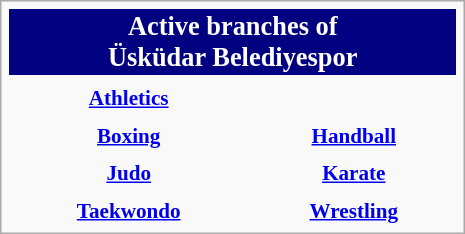<table class="infobox" style="font-size: 88%; width: 22em; text-align: center">
<tr>
<th colspan=2 style="font-size: 125%; background-color:navy; color:white;  text-align: center">Active branches of<br> Üsküdar Belediyespor</th>
</tr>
<tr>
<th></th>
</tr>
<tr>
<th><a href='#'>Athletics</a></th>
</tr>
<tr>
<th></th>
<th></th>
</tr>
<tr>
<th><a href='#'>Boxing</a></th>
<th><a href='#'>Handball</a></th>
</tr>
<tr>
<th></th>
<th></th>
</tr>
<tr>
<th><a href='#'>Judo</a></th>
<th><a href='#'>Karate</a></th>
</tr>
<tr>
<th></th>
<th></th>
</tr>
<tr>
<th><a href='#'>Taekwondo</a></th>
<th><a href='#'>Wrestling</a></th>
</tr>
</table>
